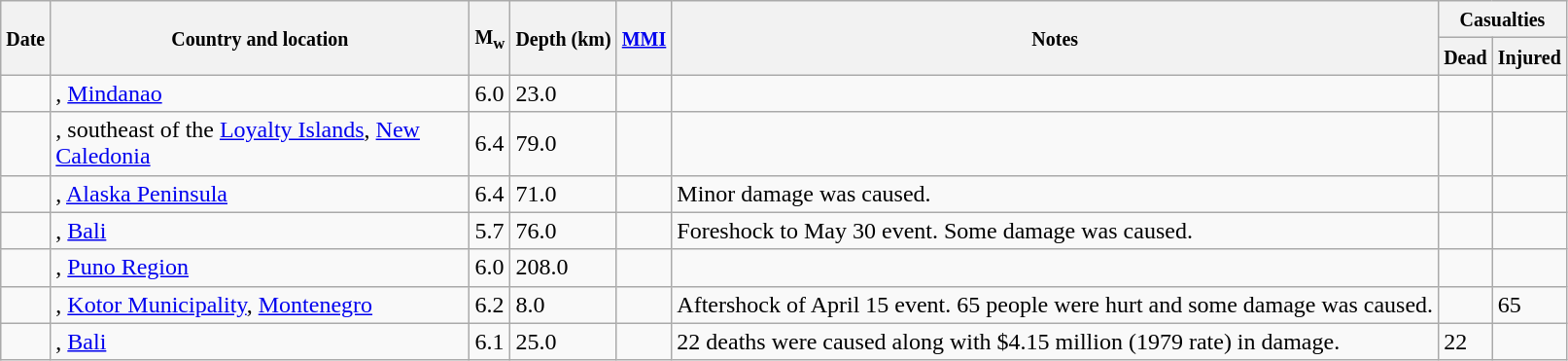<table class="wikitable sortable" style="border:1px black; margin-left:1em;">
<tr>
<th rowspan="2"><small>Date</small></th>
<th rowspan="2" style="width: 280px"><small>Country and location</small></th>
<th rowspan="2"><small>M<sub>w</sub></small></th>
<th rowspan="2"><small>Depth (km)</small></th>
<th rowspan="2"><small><a href='#'>MMI</a></small></th>
<th rowspan="2" class="unsortable"><small>Notes</small></th>
<th colspan="2"><small>Casualties</small></th>
</tr>
<tr>
<th><small>Dead</small></th>
<th><small>Injured</small></th>
</tr>
<tr>
<td></td>
<td>, <a href='#'>Mindanao</a></td>
<td>6.0</td>
<td>23.0</td>
<td></td>
<td></td>
<td></td>
<td></td>
</tr>
<tr>
<td></td>
<td>, southeast of the <a href='#'>Loyalty Islands</a>, <a href='#'>New Caledonia</a></td>
<td>6.4</td>
<td>79.0</td>
<td></td>
<td></td>
<td></td>
<td></td>
</tr>
<tr>
<td></td>
<td>, <a href='#'>Alaska Peninsula</a></td>
<td>6.4</td>
<td>71.0</td>
<td></td>
<td>Minor damage was caused.</td>
<td></td>
<td></td>
</tr>
<tr>
<td></td>
<td>, <a href='#'>Bali</a></td>
<td>5.7</td>
<td>76.0</td>
<td></td>
<td>Foreshock to May 30 event. Some damage was caused.</td>
<td></td>
<td></td>
</tr>
<tr>
<td></td>
<td>, <a href='#'>Puno Region</a></td>
<td>6.0</td>
<td>208.0</td>
<td></td>
<td></td>
<td></td>
<td></td>
</tr>
<tr>
<td></td>
<td>, <a href='#'>Kotor Municipality</a>, <a href='#'>Montenegro</a></td>
<td>6.2</td>
<td>8.0</td>
<td></td>
<td>Aftershock of April 15 event. 65 people were hurt and some damage was caused.</td>
<td></td>
<td>65</td>
</tr>
<tr>
<td></td>
<td>, <a href='#'>Bali</a></td>
<td>6.1</td>
<td>25.0</td>
<td></td>
<td>22 deaths were caused along with $4.15 million (1979 rate) in damage.</td>
<td>22</td>
<td></td>
</tr>
</table>
